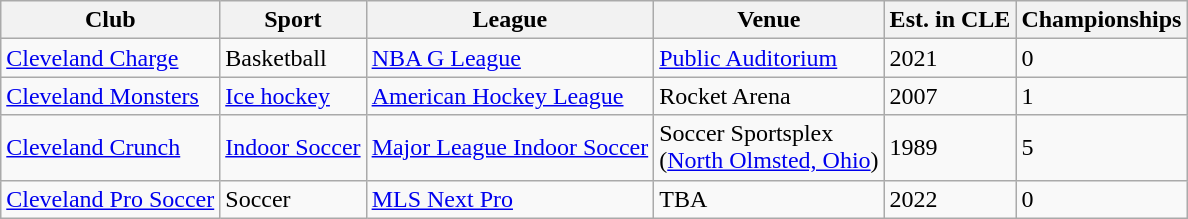<table class="wikitable">
<tr>
<th>Club</th>
<th>Sport</th>
<th>League</th>
<th>Venue</th>
<th>Est. in CLE</th>
<th>Championships<br></th>
</tr>
<tr>
<td><a href='#'>Cleveland Charge</a></td>
<td>Basketball</td>
<td><a href='#'>NBA G League</a></td>
<td><a href='#'>Public Auditorium</a></td>
<td>2021</td>
<td>0</td>
</tr>
<tr>
<td><a href='#'>Cleveland Monsters</a></td>
<td><a href='#'>Ice hockey</a></td>
<td><a href='#'>American Hockey League</a></td>
<td>Rocket Arena</td>
<td>2007</td>
<td>1</td>
</tr>
<tr>
<td><a href='#'>Cleveland Crunch</a></td>
<td><a href='#'>Indoor Soccer</a></td>
<td><a href='#'>Major League Indoor Soccer</a></td>
<td>Soccer Sportsplex<br>(<a href='#'>North Olmsted, Ohio</a>)</td>
<td>1989</td>
<td>5<br></td>
</tr>
<tr>
<td><a href='#'>Cleveland Pro Soccer</a></td>
<td>Soccer</td>
<td><a href='#'>MLS Next Pro</a></td>
<td>TBA</td>
<td>2022</td>
<td>0</td>
</tr>
</table>
